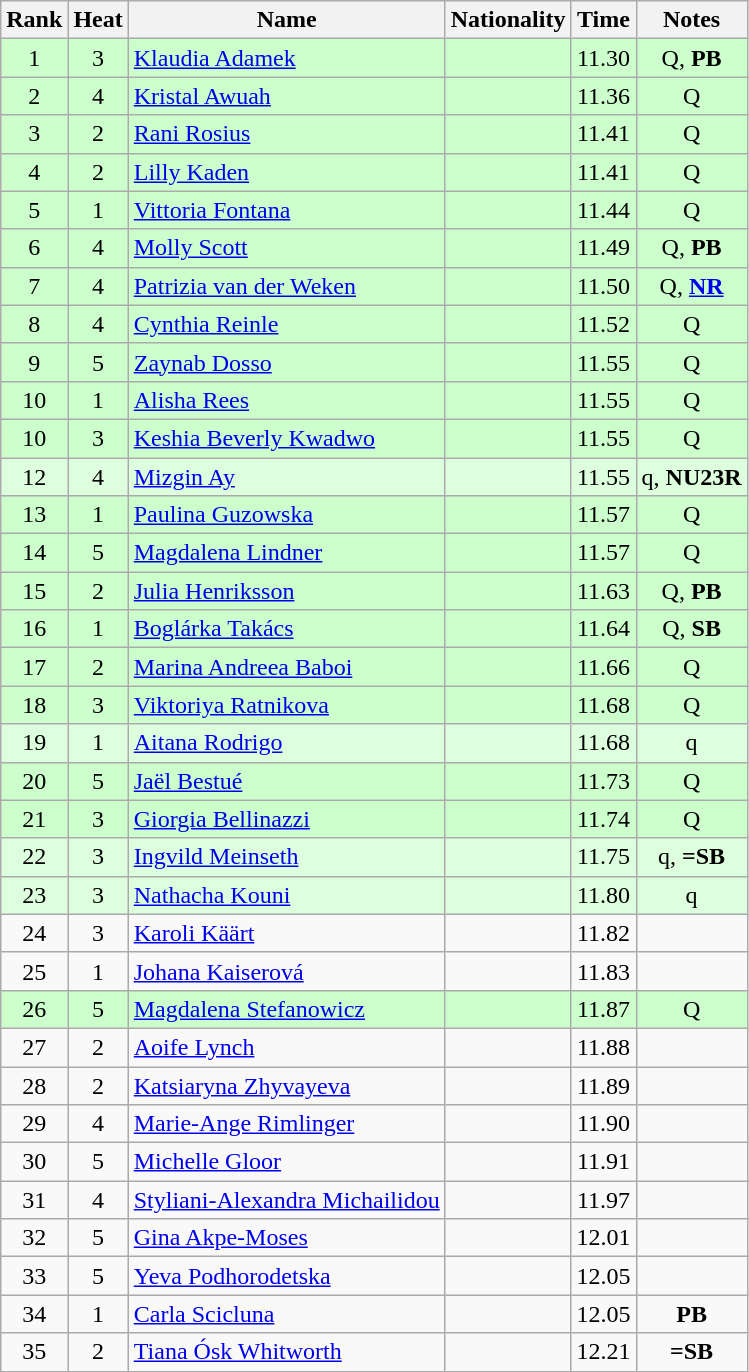<table class="wikitable sortable" style="text-align:center;">
<tr>
<th>Rank</th>
<th>Heat</th>
<th>Name</th>
<th>Nationality</th>
<th>Time</th>
<th>Notes</th>
</tr>
<tr bgcolor=ccffcc>
<td>1</td>
<td>3</td>
<td align=left><a href='#'>Klaudia Adamek</a></td>
<td align=left></td>
<td>11.30</td>
<td>Q, <strong>PB</strong></td>
</tr>
<tr bgcolor=ccffcc>
<td>2</td>
<td>4</td>
<td align=left><a href='#'>Kristal Awuah</a></td>
<td align=left></td>
<td>11.36</td>
<td>Q</td>
</tr>
<tr bgcolor=ccffcc>
<td>3</td>
<td>2</td>
<td align=left><a href='#'>Rani Rosius</a></td>
<td align=left></td>
<td>11.41</td>
<td>Q</td>
</tr>
<tr bgcolor=ccffcc>
<td>4</td>
<td>2</td>
<td align=left><a href='#'>Lilly Kaden</a></td>
<td align=left></td>
<td>11.41</td>
<td>Q</td>
</tr>
<tr bgcolor=ccffcc>
<td>5</td>
<td>1</td>
<td align=left><a href='#'>Vittoria Fontana</a></td>
<td align=left></td>
<td>11.44</td>
<td>Q</td>
</tr>
<tr bgcolor=ccffcc>
<td>6</td>
<td>4</td>
<td align=left><a href='#'>Molly Scott</a></td>
<td align=left></td>
<td>11.49</td>
<td>Q, <strong>PB</strong></td>
</tr>
<tr bgcolor=ccffcc>
<td>7</td>
<td>4</td>
<td align=left><a href='#'>Patrizia van der Weken</a></td>
<td align=left></td>
<td>11.50</td>
<td>Q, <strong><a href='#'>NR</a></strong></td>
</tr>
<tr bgcolor=ccffcc>
<td>8</td>
<td>4</td>
<td align=left><a href='#'>Cynthia Reinle</a></td>
<td align=left></td>
<td>11.52</td>
<td>Q</td>
</tr>
<tr bgcolor=ccffcc>
<td>9</td>
<td>5</td>
<td align=left><a href='#'>Zaynab Dosso</a></td>
<td align=left></td>
<td>11.55</td>
<td>Q</td>
</tr>
<tr bgcolor=ccffcc>
<td>10</td>
<td>1</td>
<td align=left><a href='#'>Alisha Rees</a></td>
<td align=left></td>
<td>11.55</td>
<td>Q</td>
</tr>
<tr bgcolor=ccffcc>
<td>10</td>
<td>3</td>
<td align=left><a href='#'>Keshia Beverly Kwadwo</a></td>
<td align=left></td>
<td>11.55</td>
<td>Q</td>
</tr>
<tr bgcolor=ddffdd>
<td>12</td>
<td>4</td>
<td align=left><a href='#'>Mizgin Ay</a></td>
<td align=left></td>
<td>11.55</td>
<td>q, <strong>NU23R</strong></td>
</tr>
<tr bgcolor=ccffcc>
<td>13</td>
<td>1</td>
<td align=left><a href='#'>Paulina Guzowska</a></td>
<td align=left></td>
<td>11.57</td>
<td>Q</td>
</tr>
<tr bgcolor=ccffcc>
<td>14</td>
<td>5</td>
<td align=left><a href='#'>Magdalena Lindner</a></td>
<td align=left></td>
<td>11.57</td>
<td>Q</td>
</tr>
<tr bgcolor=ccffcc>
<td>15</td>
<td>2</td>
<td align=left><a href='#'>Julia Henriksson</a></td>
<td align=left></td>
<td>11.63</td>
<td>Q, <strong>PB</strong></td>
</tr>
<tr bgcolor=ccffcc>
<td>16</td>
<td>1</td>
<td align=left><a href='#'>Boglárka Takács</a></td>
<td align=left></td>
<td>11.64</td>
<td>Q, <strong>SB</strong></td>
</tr>
<tr bgcolor=ccffcc>
<td>17</td>
<td>2</td>
<td align=left><a href='#'>Marina Andreea Baboi</a></td>
<td align=left></td>
<td>11.66</td>
<td>Q</td>
</tr>
<tr bgcolor=ccffcc>
<td>18</td>
<td>3</td>
<td align=left><a href='#'>Viktoriya Ratnikova</a></td>
<td align=left></td>
<td>11.68</td>
<td>Q</td>
</tr>
<tr bgcolor=ddffdd>
<td>19</td>
<td>1</td>
<td align=left><a href='#'>Aitana Rodrigo</a></td>
<td align=left></td>
<td>11.68</td>
<td>q</td>
</tr>
<tr bgcolor=ccffcc>
<td>20</td>
<td>5</td>
<td align=left><a href='#'>Jaël Bestué</a></td>
<td align=left></td>
<td>11.73</td>
<td>Q</td>
</tr>
<tr bgcolor=ccffcc>
<td>21</td>
<td>3</td>
<td align=left><a href='#'>Giorgia Bellinazzi</a></td>
<td align=left></td>
<td>11.74</td>
<td>Q</td>
</tr>
<tr bgcolor=ddffdd>
<td>22</td>
<td>3</td>
<td align=left><a href='#'>Ingvild Meinseth</a></td>
<td align=left></td>
<td>11.75</td>
<td>q, <strong>=SB</strong></td>
</tr>
<tr bgcolor=ddffdd>
<td>23</td>
<td>3</td>
<td align=left><a href='#'>Nathacha Kouni</a></td>
<td align=left></td>
<td>11.80</td>
<td>q</td>
</tr>
<tr>
<td>24</td>
<td>3</td>
<td align=left><a href='#'>Karoli Käärt</a></td>
<td align=left></td>
<td>11.82</td>
<td></td>
</tr>
<tr>
<td>25</td>
<td>1</td>
<td align=left><a href='#'>Johana Kaiserová</a></td>
<td align=left></td>
<td>11.83</td>
<td></td>
</tr>
<tr bgcolor=ccffcc>
<td>26</td>
<td>5</td>
<td align=left><a href='#'>Magdalena Stefanowicz</a></td>
<td align=left></td>
<td>11.87</td>
<td>Q</td>
</tr>
<tr>
<td>27</td>
<td>2</td>
<td align=left><a href='#'>Aoife Lynch</a></td>
<td align=left></td>
<td>11.88</td>
<td></td>
</tr>
<tr>
<td>28</td>
<td>2</td>
<td align=left><a href='#'>Katsiaryna Zhyvayeva</a></td>
<td align=left></td>
<td>11.89</td>
<td></td>
</tr>
<tr>
<td>29</td>
<td>4</td>
<td align=left><a href='#'>Marie-Ange Rimlinger</a></td>
<td align=left></td>
<td>11.90</td>
<td></td>
</tr>
<tr>
<td>30</td>
<td>5</td>
<td align=left><a href='#'>Michelle Gloor</a></td>
<td align=left></td>
<td>11.91</td>
<td></td>
</tr>
<tr>
<td>31</td>
<td>4</td>
<td align=left><a href='#'>Styliani-Alexandra Michailidou</a></td>
<td align=left></td>
<td>11.97</td>
<td></td>
</tr>
<tr>
<td>32</td>
<td>5</td>
<td align=left><a href='#'>Gina Akpe-Moses</a></td>
<td align=left></td>
<td>12.01</td>
<td></td>
</tr>
<tr>
<td>33</td>
<td>5</td>
<td align=left><a href='#'>Yeva Podhorodetska</a></td>
<td align=left></td>
<td>12.05</td>
<td></td>
</tr>
<tr>
<td>34</td>
<td>1</td>
<td align=left><a href='#'>Carla Scicluna</a></td>
<td align=left></td>
<td>12.05</td>
<td><strong>PB</strong></td>
</tr>
<tr>
<td>35</td>
<td>2</td>
<td align=left><a href='#'>Tiana Ósk Whitworth</a></td>
<td align=left></td>
<td>12.21</td>
<td><strong>=SB</strong></td>
</tr>
</table>
